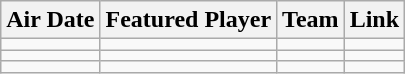<table class="wikitable sortable" style="text-align:left">
<tr>
<th>Air Date</th>
<th>Featured Player</th>
<th>Team</th>
<th>Link</th>
</tr>
<tr>
<td></td>
<td></td>
<td></td>
<td align=center></td>
</tr>
<tr>
<td></td>
<td></td>
<td></td>
<td align=center></td>
</tr>
<tr>
<td></td>
<td></td>
<td></td>
<td align=center></td>
</tr>
</table>
